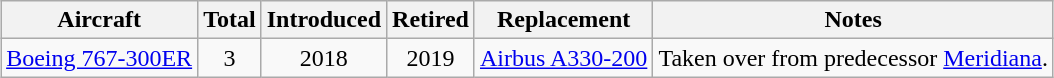<table class="wikitable" style="border-collapse:collapse;text-align:center; margin-left: auto; margin-right: auto; margin: auto;">
<tr>
<th>Aircraft</th>
<th>Total</th>
<th>Introduced</th>
<th>Retired</th>
<th>Replacement</th>
<th>Notes</th>
</tr>
<tr>
<td><a href='#'>Boeing 767-300ER</a></td>
<td>3</td>
<td>2018</td>
<td>2019</td>
<td><a href='#'>Airbus A330-200</a></td>
<td>Taken over from predecessor <a href='#'>Meridiana</a>.</td>
</tr>
</table>
